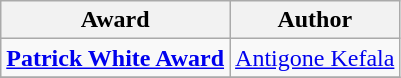<table class="wikitable">
<tr>
<th>Award</th>
<th>Author</th>
</tr>
<tr>
<td><strong><a href='#'>Patrick White Award</a></strong></td>
<td><a href='#'>Antigone Kefala</a></td>
</tr>
<tr>
</tr>
</table>
